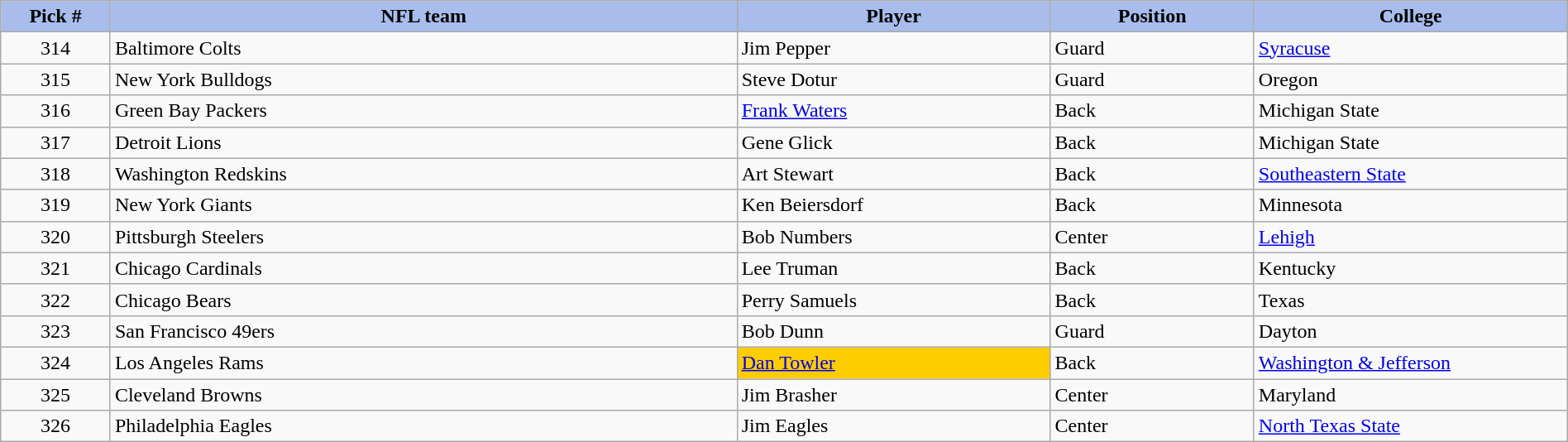<table class="wikitable sortable sortable" style="width: 100%">
<tr>
<th style="background:#A8BDEC;" width=7%>Pick #</th>
<th width=40% style="background:#A8BDEC;">NFL team</th>
<th width=20% style="background:#A8BDEC;">Player</th>
<th width=13% style="background:#A8BDEC;">Position</th>
<th style="background:#A8BDEC;">College</th>
</tr>
<tr>
<td align=center>314</td>
<td>Baltimore Colts</td>
<td>Jim Pepper</td>
<td>Guard</td>
<td><a href='#'>Syracuse</a></td>
</tr>
<tr>
<td align=center>315</td>
<td>New York Bulldogs</td>
<td>Steve Dotur</td>
<td>Guard</td>
<td>Oregon</td>
</tr>
<tr>
<td align=center>316</td>
<td>Green Bay Packers</td>
<td><a href='#'>Frank Waters</a></td>
<td>Back</td>
<td>Michigan State</td>
</tr>
<tr>
<td align=center>317</td>
<td>Detroit Lions</td>
<td>Gene Glick</td>
<td>Back</td>
<td>Michigan State</td>
</tr>
<tr>
<td align=center>318</td>
<td>Washington Redskins</td>
<td>Art Stewart</td>
<td>Back</td>
<td><a href='#'>Southeastern State</a></td>
</tr>
<tr>
<td align=center>319</td>
<td>New York Giants</td>
<td>Ken Beiersdorf</td>
<td>Back</td>
<td>Minnesota</td>
</tr>
<tr>
<td align=center>320</td>
<td>Pittsburgh Steelers</td>
<td>Bob Numbers</td>
<td>Center</td>
<td><a href='#'>Lehigh</a></td>
</tr>
<tr>
<td align=center>321</td>
<td>Chicago Cardinals</td>
<td>Lee Truman</td>
<td>Back</td>
<td>Kentucky</td>
</tr>
<tr>
<td align=center>322</td>
<td>Chicago Bears</td>
<td>Perry Samuels</td>
<td>Back</td>
<td>Texas</td>
</tr>
<tr>
<td align=center>323</td>
<td>San Francisco 49ers</td>
<td>Bob Dunn</td>
<td>Guard</td>
<td>Dayton</td>
</tr>
<tr>
<td align=center>324</td>
<td>Los Angeles Rams</td>
<td bgcolor="#FFCC00"><a href='#'>Dan Towler</a></td>
<td>Back</td>
<td><a href='#'>Washington & Jefferson</a></td>
</tr>
<tr>
<td align=center>325</td>
<td>Cleveland Browns</td>
<td>Jim Brasher</td>
<td>Center</td>
<td>Maryland</td>
</tr>
<tr>
<td align=center>326</td>
<td>Philadelphia Eagles</td>
<td>Jim Eagles</td>
<td>Center</td>
<td><a href='#'>North Texas State</a></td>
</tr>
</table>
